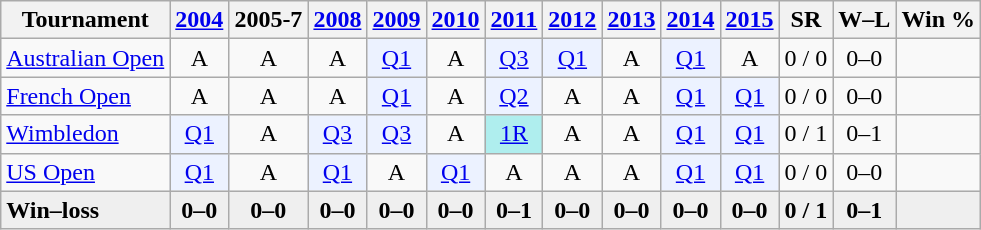<table class="wikitable" style="text-align:center">
<tr>
<th>Tournament</th>
<th><a href='#'>2004</a></th>
<th>2005-7</th>
<th><a href='#'>2008</a></th>
<th><a href='#'>2009</a></th>
<th><a href='#'>2010</a></th>
<th><a href='#'>2011</a></th>
<th><a href='#'>2012</a></th>
<th><a href='#'>2013</a></th>
<th><a href='#'>2014</a></th>
<th><a href='#'>2015</a></th>
<th>SR</th>
<th>W–L</th>
<th>Win %</th>
</tr>
<tr>
<td align="left"><a href='#'>Australian Open</a></td>
<td>A</td>
<td>A</td>
<td>A</td>
<td bgcolor="ecf2ff"><a href='#'>Q1</a></td>
<td>A</td>
<td bgcolor="ecf2ff"><a href='#'>Q3</a></td>
<td bgcolor="ecf2ff"><a href='#'>Q1</a></td>
<td>A</td>
<td bgcolor="ecf2ff"><a href='#'>Q1</a></td>
<td>A</td>
<td>0 / 0</td>
<td>0–0</td>
<td></td>
</tr>
<tr>
<td align="left"><a href='#'>French Open</a></td>
<td>A</td>
<td>A</td>
<td>A</td>
<td bgcolor="ecf2ff"><a href='#'>Q1</a></td>
<td>A</td>
<td bgcolor="ecf2ff"><a href='#'>Q2</a></td>
<td>A</td>
<td>A</td>
<td bgcolor="ecf2ff"><a href='#'>Q1</a></td>
<td bgcolor="ecf2ff"><a href='#'>Q1</a></td>
<td>0 / 0</td>
<td>0–0</td>
<td></td>
</tr>
<tr>
<td align="left"><a href='#'>Wimbledon</a></td>
<td bgcolor="ecf2ff"><a href='#'>Q1</a></td>
<td>A</td>
<td bgcolor="ecf2ff"><a href='#'>Q3</a></td>
<td bgcolor="ecf2ff"><a href='#'>Q3</a></td>
<td>A</td>
<td bgcolor="afeeee"><a href='#'>1R</a></td>
<td>A</td>
<td>A</td>
<td bgcolor="ecf2ff"><a href='#'>Q1</a></td>
<td bgcolor="ecf2ff"><a href='#'>Q1</a></td>
<td>0 / 1</td>
<td>0–1</td>
<td></td>
</tr>
<tr>
<td align="left"><a href='#'>US Open</a></td>
<td bgcolor="ecf2ff"><a href='#'>Q1</a></td>
<td>A</td>
<td bgcolor="ecf2ff"><a href='#'>Q1</a></td>
<td>A</td>
<td bgcolor="ecf2ff"><a href='#'>Q1</a></td>
<td>A</td>
<td>A</td>
<td>A</td>
<td bgcolor="ecf2ff"><a href='#'>Q1</a></td>
<td bgcolor="ecf2ff"><a href='#'>Q1</a></td>
<td>0 / 0</td>
<td>0–0</td>
<td></td>
</tr>
<tr style="font-weight:bold;background:#efefef">
<td style="text-align:left">Win–loss</td>
<td>0–0</td>
<td>0–0</td>
<td>0–0</td>
<td>0–0</td>
<td>0–0</td>
<td>0–1</td>
<td>0–0</td>
<td>0–0</td>
<td>0–0</td>
<td>0–0</td>
<td>0 / 1</td>
<td>0–1</td>
<td></td>
</tr>
</table>
